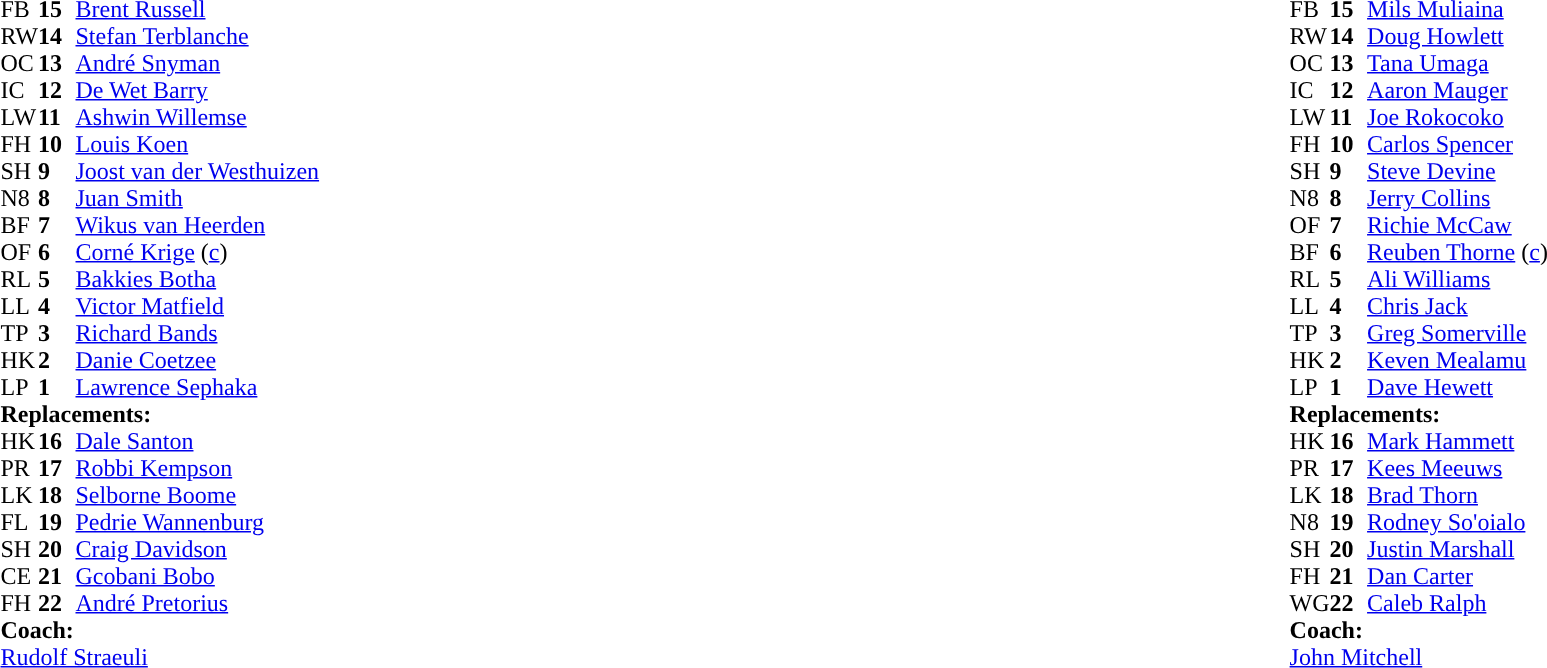<table style="width:100%">
<tr>
<td style="vertical-align:top;width:50%"><br><table cellspacing="0" cellpadding="0">
<tr>
<th width="25"></th>
<th width="25"></th>
</tr>
<tr>
<td>FB</td>
<td><strong>15</strong></td>
<td><a href='#'>Brent Russell</a></td>
</tr>
<tr>
<td>RW</td>
<td><strong>14</strong></td>
<td><a href='#'>Stefan Terblanche</a></td>
</tr>
<tr>
<td>OC</td>
<td><strong>13</strong></td>
<td><a href='#'>André Snyman</a></td>
</tr>
<tr>
<td>IC</td>
<td><strong>12</strong></td>
<td><a href='#'>De Wet Barry</a></td>
</tr>
<tr>
<td>LW</td>
<td><strong>11</strong></td>
<td><a href='#'>Ashwin Willemse</a></td>
</tr>
<tr>
<td>FH</td>
<td><strong>10</strong></td>
<td><a href='#'>Louis Koen</a></td>
</tr>
<tr>
<td>SH</td>
<td><strong>9</strong></td>
<td><a href='#'>Joost van der Westhuizen</a></td>
</tr>
<tr>
<td>N8</td>
<td><strong>8</strong></td>
<td><a href='#'>Juan Smith</a></td>
</tr>
<tr>
<td>BF</td>
<td><strong>7</strong></td>
<td><a href='#'>Wikus van Heerden</a></td>
</tr>
<tr>
<td>OF</td>
<td><strong>6</strong></td>
<td><a href='#'>Corné Krige</a> (<a href='#'>c</a>)</td>
</tr>
<tr>
<td>RL</td>
<td><strong>5</strong></td>
<td><a href='#'>Bakkies Botha</a></td>
</tr>
<tr>
<td>LL</td>
<td><strong>4</strong></td>
<td><a href='#'>Victor Matfield</a></td>
</tr>
<tr>
<td>TP</td>
<td><strong>3</strong></td>
<td><a href='#'>Richard Bands</a></td>
</tr>
<tr>
<td>HK</td>
<td><strong>2</strong></td>
<td><a href='#'>Danie Coetzee</a></td>
</tr>
<tr>
<td>LP</td>
<td><strong>1</strong></td>
<td><a href='#'>Lawrence Sephaka</a></td>
</tr>
<tr>
<td colspan="3"><strong>Replacements:</strong></td>
</tr>
<tr>
<td>HK</td>
<td><strong>16</strong></td>
<td><a href='#'>Dale Santon</a></td>
</tr>
<tr>
<td>PR</td>
<td><strong>17</strong></td>
<td><a href='#'>Robbi Kempson</a></td>
</tr>
<tr>
<td>LK</td>
<td><strong>18</strong></td>
<td><a href='#'>Selborne Boome</a></td>
</tr>
<tr>
<td>FL</td>
<td><strong>19</strong></td>
<td><a href='#'>Pedrie Wannenburg</a></td>
</tr>
<tr>
<td>SH</td>
<td><strong>20</strong></td>
<td><a href='#'>Craig Davidson</a></td>
</tr>
<tr>
<td>CE</td>
<td><strong>21</strong></td>
<td><a href='#'>Gcobani Bobo</a></td>
</tr>
<tr>
<td>FH</td>
<td><strong>22</strong></td>
<td><a href='#'>André Pretorius</a></td>
</tr>
<tr>
<td colspan="3"><strong>Coach:</strong></td>
</tr>
<tr>
<td colspan="3"> <a href='#'>Rudolf Straeuli</a></td>
</tr>
</table>
</td>
<td style="vertical-align:top"></td>
<td style="vertical-align:top;width:50%"><br><table cellspacing="0" cellpadding="0" style="margin:auto">
<tr>
<th width="25"></th>
<th width="25"></th>
</tr>
<tr>
<td>FB</td>
<td><strong>15</strong></td>
<td><a href='#'>Mils Muliaina</a></td>
</tr>
<tr>
<td>RW</td>
<td><strong>14</strong></td>
<td><a href='#'>Doug Howlett</a></td>
</tr>
<tr>
<td>OC</td>
<td><strong>13</strong></td>
<td><a href='#'>Tana Umaga</a></td>
</tr>
<tr>
<td>IC</td>
<td><strong>12</strong></td>
<td><a href='#'>Aaron Mauger</a></td>
</tr>
<tr>
<td>LW</td>
<td><strong>11</strong></td>
<td><a href='#'>Joe Rokocoko</a></td>
</tr>
<tr>
<td>FH</td>
<td><strong>10</strong></td>
<td><a href='#'>Carlos Spencer</a></td>
</tr>
<tr>
<td>SH</td>
<td><strong>9</strong></td>
<td><a href='#'>Steve Devine</a></td>
</tr>
<tr>
<td>N8</td>
<td><strong>8</strong></td>
<td><a href='#'>Jerry Collins</a></td>
</tr>
<tr>
<td>OF</td>
<td><strong>7</strong></td>
<td><a href='#'>Richie McCaw</a></td>
</tr>
<tr>
<td>BF</td>
<td><strong>6</strong></td>
<td><a href='#'>Reuben Thorne</a> (<a href='#'>c</a>)</td>
</tr>
<tr>
<td>RL</td>
<td><strong>5</strong></td>
<td><a href='#'>Ali Williams</a></td>
</tr>
<tr>
<td>LL</td>
<td><strong>4</strong></td>
<td><a href='#'>Chris Jack</a></td>
</tr>
<tr>
<td>TP</td>
<td><strong>3</strong></td>
<td><a href='#'>Greg Somerville</a></td>
</tr>
<tr>
<td>HK</td>
<td><strong>2</strong></td>
<td><a href='#'>Keven Mealamu</a></td>
</tr>
<tr>
<td>LP</td>
<td><strong>1</strong></td>
<td><a href='#'>Dave Hewett</a></td>
</tr>
<tr>
<td colspan="3"><strong>Replacements:</strong></td>
</tr>
<tr>
<td>HK</td>
<td><strong>16</strong></td>
<td><a href='#'>Mark Hammett</a></td>
</tr>
<tr>
<td>PR</td>
<td><strong>17</strong></td>
<td><a href='#'>Kees Meeuws</a></td>
</tr>
<tr>
<td>LK</td>
<td><strong>18</strong></td>
<td><a href='#'>Brad Thorn</a></td>
</tr>
<tr>
<td>N8</td>
<td><strong>19</strong></td>
<td><a href='#'>Rodney So'oialo</a></td>
</tr>
<tr>
<td>SH</td>
<td><strong>20</strong></td>
<td><a href='#'>Justin Marshall</a></td>
</tr>
<tr>
<td>FH</td>
<td><strong>21</strong></td>
<td><a href='#'>Dan Carter</a></td>
</tr>
<tr>
<td>WG</td>
<td><strong>22</strong></td>
<td><a href='#'>Caleb Ralph</a></td>
</tr>
<tr>
<td colspan="3"><strong>Coach:</strong></td>
</tr>
<tr>
<td colspan="3"> <a href='#'>John Mitchell</a></td>
</tr>
</table>
</td>
</tr>
</table>
